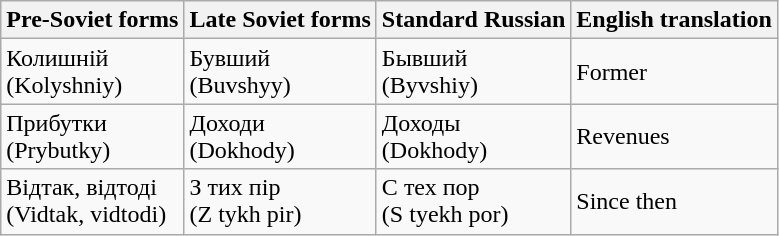<table class="wikitable">
<tr>
<th>Pre-Soviet forms</th>
<th>Late Soviet forms</th>
<th>Standard Russian</th>
<th>English translation</th>
</tr>
<tr>
<td>Колишній<br>(Kolyshniy)</td>
<td>Бувший<br>(Buvshyy)</td>
<td>Бывший<br>(Byvshiy)</td>
<td>Former</td>
</tr>
<tr>
<td>Прибутки<br>(Prybutky)</td>
<td>Доходи<br>(Dokhody)</td>
<td>Доходы<br>(Dokhody)</td>
<td>Revenues</td>
</tr>
<tr>
<td>Відтак, відтоді<br>(Vidtak, vidtodi)</td>
<td>З тих пір<br>(Z tykh pir)</td>
<td>С тех пор<br>(S tyekh por)</td>
<td>Since then</td>
</tr>
</table>
